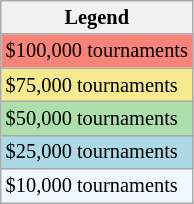<table class="wikitable" style="font-size:85%;">
<tr>
<th>Legend</th>
</tr>
<tr bgcolor="#F88379">
<td>$100,000 tournaments</td>
</tr>
<tr bgcolor="#F7E98E">
<td>$75,000 tournaments</td>
</tr>
<tr bgcolor="#ADDFAD">
<td>$50,000 tournaments</td>
</tr>
<tr bgcolor="lightblue">
<td>$25,000 tournaments</td>
</tr>
<tr bgcolor="#f0f8ff">
<td>$10,000 tournaments</td>
</tr>
</table>
